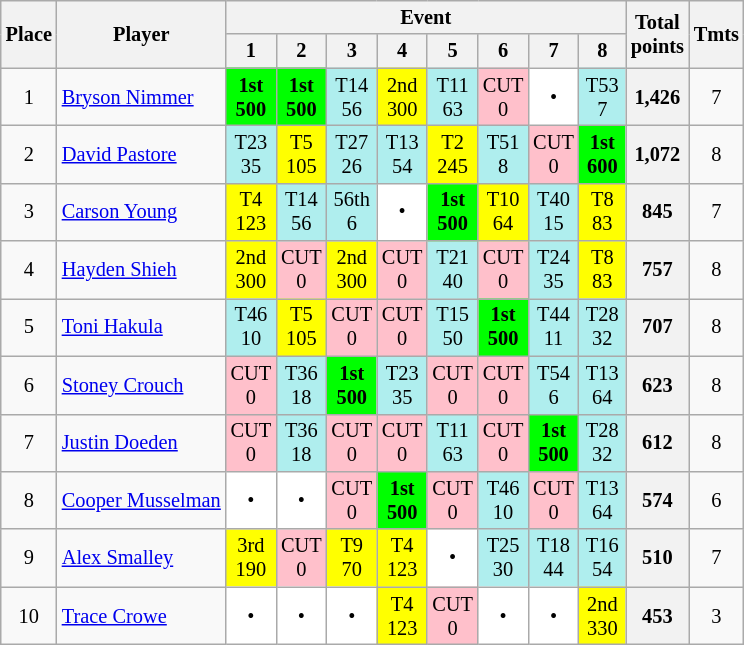<table class=wikitable style="font-size:85%;">
<tr>
<th rowspan = 2>Place</th>
<th rowspan = 2>Player</th>
<th colspan = 8>Event</th>
<th rowspan = 2>Total<br>points</th>
<th rowspan = 2>Tmts</th>
</tr>
<tr>
<th style="width:25px;">1</th>
<th style="width:25px;">2</th>
<th style="width:25px;">3</th>
<th style="width:25px;">4</th>
<th style="width:25px;">5</th>
<th style="width:25px;">6</th>
<th style="width:25px;">7</th>
<th style="width:25px;">8</th>
</tr>
<tr>
<td align=center>1</td>
<td> <a href='#'>Bryson Nimmer</a></td>
<td bgcolor="lime" align=center><strong>1st</strong><br><strong>500</strong></td>
<td bgcolor="lime" align=center><strong>1st</strong><br><strong>500</strong></td>
<td bgcolor="#afeeee" align=center>T14<br>56</td>
<td bgcolor="yellow" align=center>2nd<br>300</td>
<td bgcolor="#afeeee" align=center>T11<br>63</td>
<td bgcolor="pink" align=center>CUT<br>0</td>
<td style="background:white" align=center>•</td>
<td bgcolor="#afeeee" align=center>T53<br>7</td>
<th>1,426</th>
<td align=center>7</td>
</tr>
<tr>
<td align=center>2</td>
<td> <a href='#'>David Pastore</a></td>
<td bgcolor="afeeee" align=center>T23<br>35</td>
<td bgcolor="yellow" align=center>T5<br>105</td>
<td bgcolor="afeeee" align=center>T27<br>26</td>
<td bgcolor="afeeee" align=center>T13<br>54</td>
<td bgcolor="yellow" align=center>T2<br>245</td>
<td bgcolor="afeeee" align=center>T51<br>8</td>
<td bgcolor="pink" align=center>CUT<br>0</td>
<td bgcolor="lime" align=center><strong>1st</strong><br><strong>600</strong></td>
<th>1,072</th>
<td align=center>8</td>
</tr>
<tr>
<td align=center>3</td>
<td> <a href='#'>Carson Young</a></td>
<td bgcolor="yellow" align=center>T4<br>123</td>
<td bgcolor="#afeeee" align=center>T14<br>56</td>
<td bgcolor="#afeeee" align=center>56th<br>6</td>
<td style="background:white" align=center>•</td>
<td bgcolor="lime" align=center><strong>1st</strong><br><strong>500</strong></td>
<td bgcolor="yellow" align=center>T10<br>64</td>
<td bgcolor="#afeeee" align=center>T40<br>15</td>
<td bgcolor="yellow" align=center>T8<br>83</td>
<th>845</th>
<td align=center>7</td>
</tr>
<tr>
<td align=center>4</td>
<td> <a href='#'>Hayden Shieh</a></td>
<td bgcolor="yellow" align=center>2nd<br>300</td>
<td bgcolor="pink" align=center>CUT<br>0</td>
<td bgcolor="yellow" align=center>2nd<br>300</td>
<td bgcolor="pink" align=center>CUT<br>0</td>
<td bgcolor="afeeee" align=center>T21<br>40</td>
<td bgcolor="pink" align=center>CUT<br>0</td>
<td bgcolor="afeeee" align=center>T24<br>35</td>
<td bgcolor="yellow" align=center>T8<br>83</td>
<th>757</th>
<td align=center>8</td>
</tr>
<tr>
<td align=center>5</td>
<td> <a href='#'>Toni Hakula</a></td>
<td bgcolor="afeeee" align=center>T46<br>10</td>
<td bgcolor="yellow" align=center>T5<br>105</td>
<td bgcolor="pink" align=center>CUT<br>0</td>
<td bgcolor="pink" align=center>CUT<br>0</td>
<td bgcolor="afeeee" align=center>T15<br>50</td>
<td bgcolor="lime" align=center><strong>1st</strong><br><strong>500</strong></td>
<td bgcolor="#afeeee" align=center>T44<br>11</td>
<td bgcolor="#afeeee" align=center>T28<br>32</td>
<th>707</th>
<td align=center>8</td>
</tr>
<tr>
<td align=center>6</td>
<td> <a href='#'>Stoney Crouch</a></td>
<td bgcolor="pink" align=center>CUT<br>0</td>
<td bgcolor="afeeee" align=center>T36<br>18</td>
<td bgcolor="lime" align=center><strong>1st</strong><br><strong>500</strong></td>
<td bgcolor="afeeee" align=center>T23<br>35</td>
<td bgcolor="pink" align=center>CUT<br>0</td>
<td bgcolor="pink" align=center>CUT<br>0</td>
<td bgcolor="afeeee" align=center>T54<br>6</td>
<td bgcolor="#afeeee" align=center>T13<br>64</td>
<th>623</th>
<td align=center>8</td>
</tr>
<tr>
<td align=center>7</td>
<td> <a href='#'>Justin Doeden</a></td>
<td bgcolor="pink" align=center>CUT<br>0</td>
<td bgcolor="afeeee" align=center>T36<br>18</td>
<td bgcolor="pink" align=center>CUT<br>0</td>
<td bgcolor="pink" align=center>CUT<br>0</td>
<td bgcolor="#afeeee" align=center>T11<br>63</td>
<td bgcolor="pink" align=center>CUT<br>0</td>
<td bgcolor="lime" align=center><strong>1st</strong><br><strong>500</strong></td>
<td bgcolor="#afeeee" align=center>T28<br>32</td>
<th>612</th>
<td align=center>8</td>
</tr>
<tr>
<td align=center>8</td>
<td> <a href='#'>Cooper Musselman</a></td>
<td style="background:white" align=center>•</td>
<td style="background:white" align=center>•</td>
<td bgcolor="pink" align=center>CUT<br>0</td>
<td bgcolor="lime" align=center><strong>1st</strong><br><strong>500</strong></td>
<td bgcolor="pink" align=center>CUT<br>0</td>
<td bgcolor="afeeee" align=center>T46<br>10</td>
<td bgcolor="pink" align=center>CUT<br>0</td>
<td bgcolor="#afeeee" align=center>T13<br>64</td>
<th>574</th>
<td align=center>6</td>
</tr>
<tr>
<td align=center>9</td>
<td> <a href='#'>Alex Smalley</a></td>
<td bgcolor="yellow" align=center>3rd<br>190</td>
<td bgcolor="pink" align=center>CUT<br>0</td>
<td bgcolor="yellow" align=center>T9<br>70</td>
<td bgcolor="yellow" align=center>T4<br>123</td>
<td style="background:white" align=center>•</td>
<td bgcolor="afeeee" align=center>T25<br>30</td>
<td bgcolor="afeeee" align=center>T18<br>44</td>
<td bgcolor="#afeeee" align=center>T16<br>54</td>
<th>510</th>
<td align=center>7</td>
</tr>
<tr>
<td align=center>10</td>
<td> <a href='#'>Trace Crowe</a></td>
<td style="background:white" align=center>•</td>
<td style="background:white" align=center>•</td>
<td style="background:white" align=center>•</td>
<td bgcolor="yellow" align=center>T4<br>123</td>
<td bgcolor="pink" align=center>CUT<br>0</td>
<td style="background:white" align=center>•</td>
<td style="background:white" align=center>•</td>
<td bgcolor="yellow" align=center>2nd<br>330</td>
<th>453</th>
<td align=center>3</td>
</tr>
</table>
